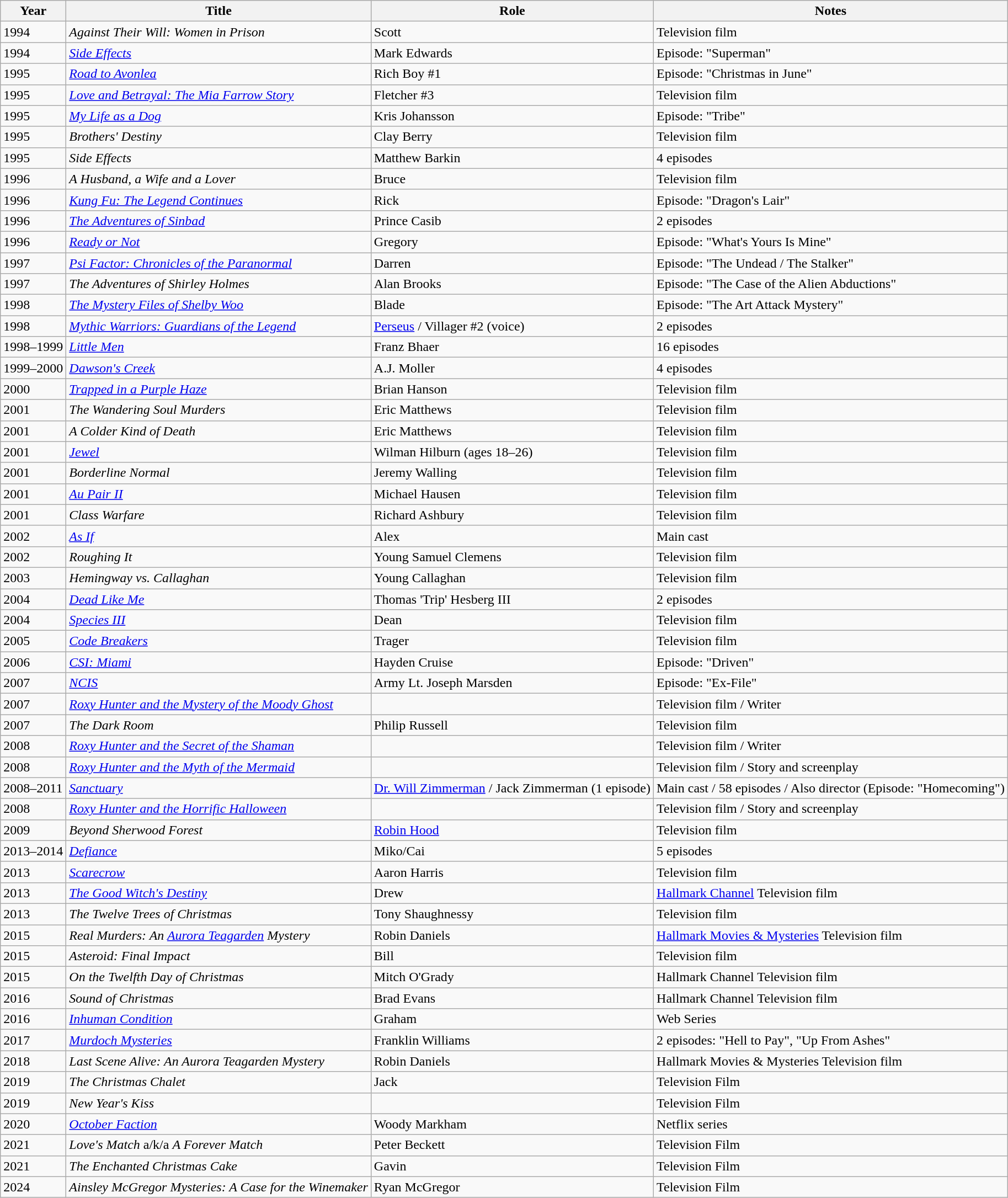<table class = "wikitable sortable">
<tr>
<th>Year</th>
<th>Title</th>
<th>Role</th>
<th class = "unsortable">Notes</th>
</tr>
<tr>
<td>1994</td>
<td><em>Against Their Will: Women in Prison</em></td>
<td>Scott</td>
<td>Television film</td>
</tr>
<tr>
<td>1994</td>
<td><em><a href='#'>Side Effects</a></em></td>
<td>Mark Edwards</td>
<td>Episode: "Superman"</td>
</tr>
<tr>
<td>1995</td>
<td><em><a href='#'>Road to Avonlea</a></em></td>
<td>Rich Boy #1</td>
<td>Episode: "Christmas in June"</td>
</tr>
<tr>
<td>1995</td>
<td><em><a href='#'>Love and Betrayal: The Mia Farrow Story</a></em></td>
<td>Fletcher #3</td>
<td>Television film</td>
</tr>
<tr>
<td>1995</td>
<td><em><a href='#'>My Life as a Dog</a></em></td>
<td>Kris Johansson</td>
<td>Episode: "Tribe"</td>
</tr>
<tr>
<td>1995</td>
<td><em>Brothers' Destiny</em></td>
<td>Clay Berry</td>
<td>Television film</td>
</tr>
<tr>
<td>1995</td>
<td><em>Side Effects</em></td>
<td>Matthew Barkin</td>
<td>4 episodes</td>
</tr>
<tr>
<td>1996</td>
<td data-sort-value="Husband, a Wife and a Lover, A"><em>A Husband, a Wife and a Lover</em></td>
<td>Bruce</td>
<td>Television film</td>
</tr>
<tr>
<td>1996</td>
<td><em><a href='#'>Kung Fu: The Legend Continues</a></em></td>
<td>Rick</td>
<td>Episode: "Dragon's Lair"</td>
</tr>
<tr>
<td>1996</td>
<td data-sort-value="Adventures of Sinbad, The"><em><a href='#'>The Adventures of Sinbad</a></em></td>
<td>Prince Casib</td>
<td>2 episodes</td>
</tr>
<tr>
<td>1996</td>
<td><em><a href='#'>Ready or Not</a></em></td>
<td>Gregory</td>
<td>Episode: "What's Yours Is Mine"</td>
</tr>
<tr>
<td>1997</td>
<td><em><a href='#'>Psi Factor: Chronicles of the Paranormal</a></em></td>
<td>Darren</td>
<td>Episode: "The Undead / The Stalker"</td>
</tr>
<tr>
<td>1997</td>
<td data-sort-value="Adventures of Shirley Holmes, The"><em>The Adventures of Shirley Holmes</em></td>
<td>Alan Brooks</td>
<td>Episode: "The Case of the Alien Abductions"</td>
</tr>
<tr>
<td>1998</td>
<td data-sort-value="Mystery Files of Shelby Woo, The"><em><a href='#'>The Mystery Files of Shelby Woo</a></em></td>
<td>Blade</td>
<td>Episode: "The Art Attack Mystery"</td>
</tr>
<tr>
<td>1998</td>
<td><em><a href='#'>Mythic Warriors: Guardians of the Legend</a></em></td>
<td><a href='#'>Perseus</a> / Villager #2 (voice)</td>
<td>2 episodes</td>
</tr>
<tr>
<td>1998–1999</td>
<td><em><a href='#'>Little Men</a></em></td>
<td>Franz Bhaer</td>
<td>16 episodes</td>
</tr>
<tr>
<td>1999–2000</td>
<td><em><a href='#'>Dawson's Creek</a></em></td>
<td>A.J. Moller</td>
<td>4 episodes</td>
</tr>
<tr>
<td>2000</td>
<td><em><a href='#'>Trapped in a Purple Haze</a></em></td>
<td>Brian Hanson</td>
<td>Television film</td>
</tr>
<tr>
<td>2001</td>
<td data-sort-value="Wandering Soul Murders, The"><em>The Wandering Soul Murders</em></td>
<td>Eric Matthews</td>
<td>Television film</td>
</tr>
<tr>
<td>2001</td>
<td data-sort-value="Colder Kind of Death, A"><em>A Colder Kind of Death</em></td>
<td>Eric Matthews</td>
<td>Television film</td>
</tr>
<tr>
<td>2001</td>
<td><em><a href='#'>Jewel</a></em></td>
<td>Wilman Hilburn (ages 18–26)</td>
<td>Television film</td>
</tr>
<tr>
<td>2001</td>
<td><em>Borderline Normal</em></td>
<td>Jeremy Walling</td>
<td>Television film</td>
</tr>
<tr>
<td>2001</td>
<td><em><a href='#'>Au Pair II</a></em></td>
<td>Michael Hausen</td>
<td>Television film</td>
</tr>
<tr>
<td>2001</td>
<td><em>Class Warfare</em></td>
<td>Richard Ashbury</td>
<td>Television film</td>
</tr>
<tr>
<td>2002</td>
<td><em><a href='#'>As If</a></em></td>
<td>Alex</td>
<td>Main cast</td>
</tr>
<tr>
<td>2002</td>
<td><em>Roughing It</em></td>
<td>Young Samuel Clemens</td>
<td>Television film</td>
</tr>
<tr>
<td>2003</td>
<td><em>Hemingway vs. Callaghan</em></td>
<td>Young Callaghan</td>
<td>Television film</td>
</tr>
<tr>
<td>2004</td>
<td><em><a href='#'>Dead Like Me</a></em></td>
<td>Thomas 'Trip' Hesberg III</td>
<td>2 episodes</td>
</tr>
<tr>
<td>2004</td>
<td><em><a href='#'>Species III</a></em></td>
<td>Dean</td>
<td>Television film</td>
</tr>
<tr>
<td>2005</td>
<td><em><a href='#'>Code Breakers</a></em></td>
<td>Trager</td>
<td>Television film</td>
</tr>
<tr>
<td>2006</td>
<td><em><a href='#'>CSI: Miami</a></em></td>
<td>Hayden Cruise</td>
<td>Episode: "Driven"</td>
</tr>
<tr>
<td>2007</td>
<td><em><a href='#'>NCIS</a></em></td>
<td>Army Lt. Joseph Marsden</td>
<td>Episode: "Ex-File"</td>
</tr>
<tr>
<td>2007</td>
<td><em><a href='#'>Roxy Hunter and the Mystery of the Moody Ghost</a></em></td>
<td></td>
<td>Television film / Writer</td>
</tr>
<tr>
<td>2007</td>
<td data-sort-value="Dark Room, The"><em>The Dark Room</em></td>
<td>Philip Russell</td>
<td>Television film</td>
</tr>
<tr>
<td>2008</td>
<td><em><a href='#'>Roxy Hunter and the Secret of the Shaman</a></em></td>
<td></td>
<td>Television film / Writer</td>
</tr>
<tr>
<td>2008</td>
<td><em><a href='#'>Roxy Hunter and the Myth of the Mermaid</a></em></td>
<td></td>
<td>Television film / Story and screenplay</td>
</tr>
<tr>
<td>2008–2011</td>
<td><em><a href='#'>Sanctuary</a></em></td>
<td><a href='#'>Dr. Will Zimmerman</a> / Jack Zimmerman (1 episode)</td>
<td>Main cast / 58 episodes / Also director (Episode: "Homecoming")</td>
</tr>
<tr>
<td>2008</td>
<td><em><a href='#'>Roxy Hunter and the Horrific Halloween</a></em></td>
<td></td>
<td>Television film / Story and screenplay</td>
</tr>
<tr>
<td>2009</td>
<td><em>Beyond Sherwood Forest</em></td>
<td><a href='#'>Robin Hood</a></td>
<td>Television film</td>
</tr>
<tr>
<td>2013–2014</td>
<td><em><a href='#'>Defiance</a></em></td>
<td>Miko/Cai</td>
<td>5 episodes</td>
</tr>
<tr>
<td>2013</td>
<td><em><a href='#'>Scarecrow</a></em></td>
<td>Aaron Harris</td>
<td>Television film</td>
</tr>
<tr>
<td>2013</td>
<td data-sort-value="Good Witch's Destiny, The"><em><a href='#'>The Good Witch's Destiny</a></em></td>
<td>Drew</td>
<td><a href='#'>Hallmark Channel</a> Television film</td>
</tr>
<tr>
<td>2013</td>
<td data-sort-value="Twelve Trees of Christmas, The"><em>The Twelve Trees of Christmas</em></td>
<td>Tony Shaughnessy</td>
<td>Television film</td>
</tr>
<tr>
<td>2015</td>
<td><em>Real Murders: An <a href='#'>Aurora Teagarden</a> Mystery</em></td>
<td>Robin Daniels</td>
<td><a href='#'>Hallmark Movies & Mysteries</a> Television film</td>
</tr>
<tr>
<td>2015</td>
<td><em>Asteroid: Final Impact</em></td>
<td>Bill</td>
<td>Television film</td>
</tr>
<tr>
<td>2015</td>
<td><em>On the Twelfth Day of Christmas</em></td>
<td>Mitch O'Grady</td>
<td>Hallmark Channel Television film</td>
</tr>
<tr>
<td>2016</td>
<td><em>Sound of Christmas</em></td>
<td>Brad Evans</td>
<td>Hallmark Channel Television film</td>
</tr>
<tr>
<td>2016</td>
<td><em><a href='#'>Inhuman Condition</a></em></td>
<td>Graham</td>
<td>Web Series</td>
</tr>
<tr>
<td>2017</td>
<td><em><a href='#'>Murdoch Mysteries</a></em></td>
<td>Franklin Williams</td>
<td>2 episodes: "Hell to Pay", "Up From Ashes"</td>
</tr>
<tr>
<td>2018</td>
<td><em>Last Scene Alive: An Aurora Teagarden Mystery</em></td>
<td>Robin Daniels</td>
<td>Hallmark Movies & Mysteries Television film</td>
</tr>
<tr>
<td>2019</td>
<td data-sort-value="Christmas Chalet, The"><em>The Christmas Chalet</em></td>
<td>Jack</td>
<td>Television Film</td>
</tr>
<tr>
<td>2019</td>
<td><em>New Year's Kiss</em></td>
<td></td>
<td>Television Film</td>
</tr>
<tr>
<td>2020</td>
<td><em><a href='#'>October Faction</a></em></td>
<td>Woody Markham</td>
<td>Netflix series</td>
</tr>
<tr>
<td>2021</td>
<td><em>Love's Match</em> a/k/a <em>A Forever Match</em></td>
<td>Peter Beckett</td>
<td>Television Film</td>
</tr>
<tr>
<td>2021</td>
<td data-sort-value="Enchanted Christmas Cake, The"><em>The Enchanted Christmas Cake</em></td>
<td>Gavin</td>
<td>Television Film</td>
</tr>
<tr>
<td>2024</td>
<td data-sort-value="Ainsley McGregor Mysteries: A Case for the Winemaker"><em>Ainsley McGregor Mysteries: A Case for the Winemaker</em></td>
<td>Ryan McGregor</td>
<td>Television Film</td>
</tr>
</table>
